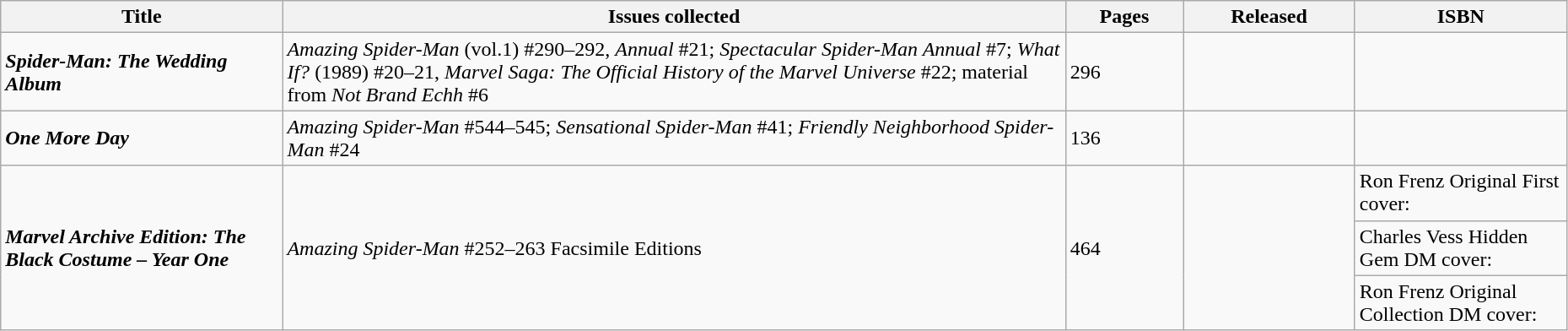<table class="wikitable sortable" width=98%>
<tr>
<th width="18%">Title</th>
<th class="unsortable" width="50%">Issues collected</th>
<th>Pages</th>
<th>Released</th>
<th class="unsortable" style="width: 10em;">ISBN</th>
</tr>
<tr>
<td><strong><em>Spider-Man: The Wedding Album</em></strong></td>
<td><em>Amazing Spider-Man</em> (vol.1) #290–292, <em>Annual</em> #21; <em>Spectacular Spider-Man Annual</em> #7; <em>What If?</em> (1989) #20–21, <em>Marvel Saga: The Official History of the Marvel Universe</em> #22; material from <em>Not Brand Echh</em> #6</td>
<td>296</td>
<td></td>
<td></td>
</tr>
<tr>
<td><strong><em>One More Day</em></strong></td>
<td><em>Amazing Spider-Man</em> #544–545; <em>Sensational Spider-Man</em> #41; <em>Friendly Neighborhood Spider-Man</em> #24</td>
<td>136</td>
<td></td>
<td></td>
</tr>
<tr>
<td rowspan="3"><strong><em>Marvel Archive Edition: The Black Costume – Year One</em></strong></td>
<td rowspan="3"><em>Amazing Spider-Man</em> #252–263 Facsimile Editions</td>
<td rowspan="3">464</td>
<td rowspan="3"></td>
<td>Ron Frenz Original First cover: </td>
</tr>
<tr>
<td>Charles Vess Hidden Gem DM cover: </td>
</tr>
<tr>
<td>Ron Frenz Original Collection DM cover: </td>
</tr>
</table>
